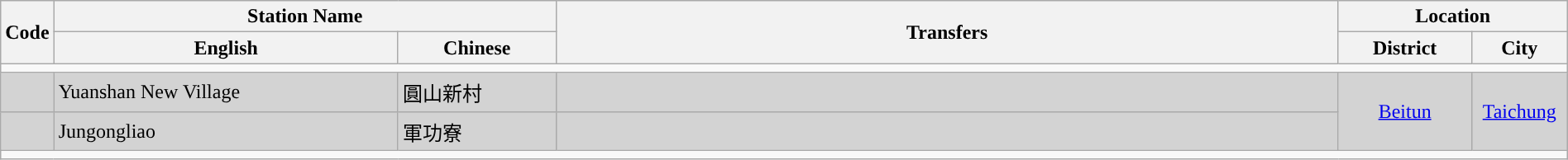<table class="wikitable" style="width: 100%">
<tr>
<th scope="col" rowspan="2" style="width: 30px;">Code</th>
<th colspan="2">Station Name</th>
<th rowspan="2">Transfers</th>
<th colspan="2">Location</th>
</tr>
<tr>
<th>English</th>
<th>Chinese</th>
<th>District</th>
<th>City</th>
</tr>
<tr>
<td colspan = "6"></td>
</tr>
<tr bgcolor = "lightgrey">
<td></td>
<td style="width:270px;">Yuanshan New Village</td>
<td style="width:120px;">圓山新村</td>
<td> </td>
<td rowspan="2" style="width:100px; text-align:center;"><a href='#'>Beitun</a></td>
<td rowspan="2" style="width:70px; text-align:center;"><a href='#'>Taichung</a></td>
</tr>
<tr bgcolor = "lightgrey">
<td></td>
<td>Jungongliao</td>
<td>軍功寮</td>
<td> </td>
</tr>
<tr>
<td colspan = "6"></td>
</tr>
</table>
